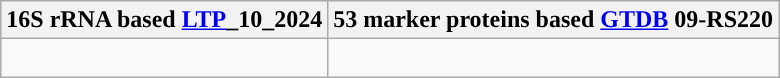<table class="wikitable">
<tr>
<th colspan=1>16S rRNA based <a href='#'>LTP</a>_10_2024</th>
<th colspan=1>53 marker proteins based <a href='#'>GTDB</a> 09-RS220</th>
</tr>
<tr>
<td style="vertical-align:top"><br></td>
<td><br></td>
</tr>
</table>
